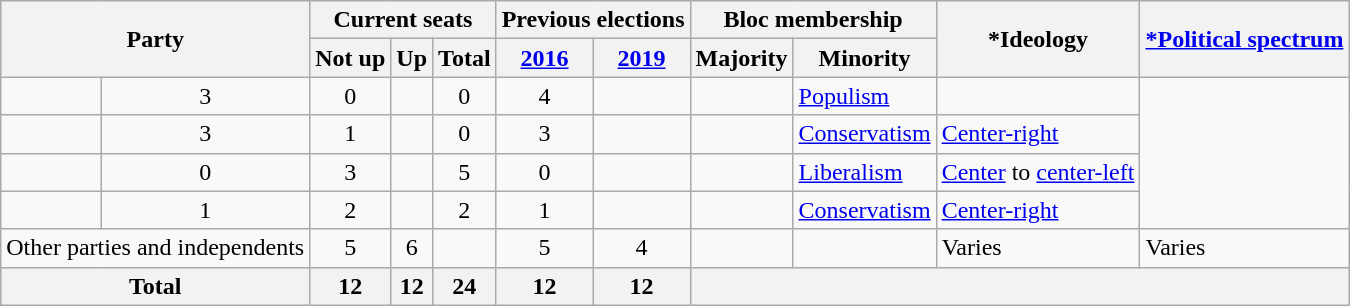<table class="wikitable" style="text-align:center;">
<tr>
<th colspan="2" rowspan="2">Party</th>
<th colspan="3" width="30px">Current seats</th>
<th colspan="2">Previous elections</th>
<th colspan="2">Bloc membership</th>
<th rowspan="2">*Ideology</th>
<th rowspan="2"><a href='#'>*Political spectrum</a></th>
</tr>
<tr>
<th>Not up</th>
<th>Up</th>
<th>Total</th>
<th><a href='#'>2016</a></th>
<th><a href='#'>2019</a></th>
<th>Majority</th>
<th>Minority</th>
</tr>
<tr>
<td></td>
<td>3</td>
<td>0</td>
<td></td>
<td>0</td>
<td>4</td>
<td></td>
<td></td>
<td align="left"><a href='#'>Populism</a></td>
<td align="left"></td>
</tr>
<tr>
<td></td>
<td>3</td>
<td>1</td>
<td></td>
<td>0</td>
<td>3</td>
<td></td>
<td></td>
<td align="left"><a href='#'>Conservatism</a></td>
<td align="left"><a href='#'>Center-right</a></td>
</tr>
<tr>
<td></td>
<td>0</td>
<td>3</td>
<td></td>
<td>5</td>
<td>0</td>
<td></td>
<td></td>
<td align="left"><a href='#'>Liberalism</a></td>
<td align="left"><a href='#'>Center</a> to <a href='#'>center-left</a></td>
</tr>
<tr>
<td></td>
<td>1</td>
<td>2</td>
<td></td>
<td>2</td>
<td>1</td>
<td></td>
<td></td>
<td align="left"><a href='#'>Conservatism</a></td>
<td align="left"><a href='#'>Center-right</a></td>
</tr>
<tr>
<td align="left" colspan="2">Other parties and independents</td>
<td>5</td>
<td>6</td>
<td></td>
<td>5</td>
<td>4</td>
<td></td>
<td></td>
<td align="left">Varies</td>
<td align="left">Varies</td>
</tr>
<tr>
<th colspan="2">Total</th>
<th>12</th>
<th>12</th>
<th>24</th>
<th>12</th>
<th>12</th>
<th colspan="4"></th>
</tr>
</table>
